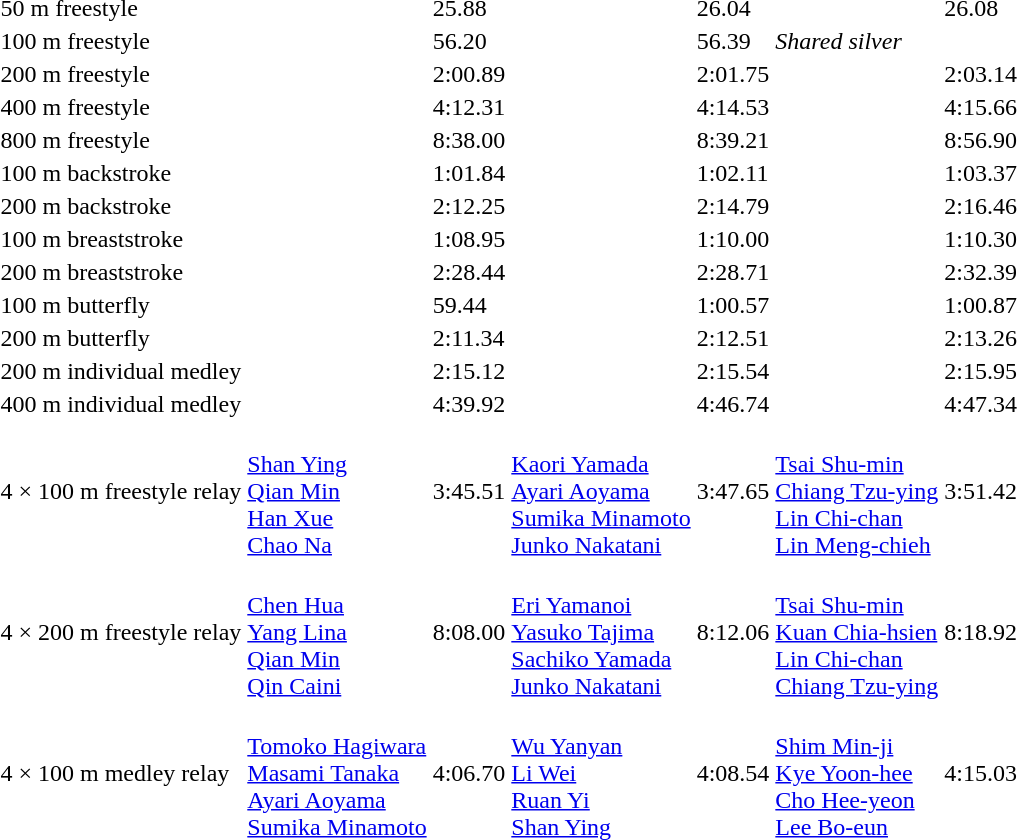<table>
<tr>
<td>50 m freestyle<br></td>
<td></td>
<td>25.88</td>
<td></td>
<td>26.04</td>
<td></td>
<td>26.08</td>
</tr>
<tr>
<td rowspan=2>100 m freestyle<br></td>
<td rowspan=2></td>
<td rowspan=2>56.20</td>
<td></td>
<td rowspan=2>56.39</td>
<td rowspan=2><em>Shared silver</em></td>
<td rowspan=2></td>
</tr>
<tr>
<td></td>
</tr>
<tr>
<td>200 m freestyle<br></td>
<td></td>
<td>2:00.89</td>
<td></td>
<td>2:01.75</td>
<td></td>
<td>2:03.14</td>
</tr>
<tr>
<td>400 m freestyle<br></td>
<td></td>
<td>4:12.31<br></td>
<td></td>
<td>4:14.53</td>
<td></td>
<td>4:15.66</td>
</tr>
<tr>
<td>800 m freestyle<br></td>
<td></td>
<td>8:38.00</td>
<td></td>
<td>8:39.21</td>
<td></td>
<td>8:56.90</td>
</tr>
<tr>
<td>100 m backstroke<br></td>
<td></td>
<td>1:01.84</td>
<td></td>
<td>1:02.11</td>
<td></td>
<td>1:03.37</td>
</tr>
<tr>
<td>200 m backstroke<br></td>
<td></td>
<td>2:12.25</td>
<td></td>
<td>2:14.79</td>
<td></td>
<td>2:16.46</td>
</tr>
<tr>
<td>100 m breaststroke<br></td>
<td></td>
<td>1:08.95<br></td>
<td></td>
<td>1:10.00</td>
<td></td>
<td>1:10.30</td>
</tr>
<tr>
<td>200 m breaststroke<br></td>
<td></td>
<td>2:28.44</td>
<td></td>
<td>2:28.71</td>
<td></td>
<td>2:32.39</td>
</tr>
<tr>
<td>100 m butterfly<br></td>
<td></td>
<td>59.44</td>
<td></td>
<td>1:00.57</td>
<td></td>
<td>1:00.87</td>
</tr>
<tr>
<td>200 m butterfly<br></td>
<td></td>
<td>2:11.34</td>
<td></td>
<td>2:12.51</td>
<td></td>
<td>2:13.26</td>
</tr>
<tr>
<td>200 m individual medley<br></td>
<td></td>
<td>2:15.12</td>
<td></td>
<td>2:15.54</td>
<td></td>
<td>2:15.95</td>
</tr>
<tr>
<td>400 m individual medley<br></td>
<td></td>
<td>4:39.92</td>
<td></td>
<td>4:46.74</td>
<td></td>
<td>4:47.34</td>
</tr>
<tr>
<td>4 × 100 m freestyle relay<br></td>
<td><br><a href='#'>Shan Ying</a><br><a href='#'>Qian Min</a><br><a href='#'>Han Xue</a><br><a href='#'>Chao Na</a></td>
<td>3:45.51<br></td>
<td><br><a href='#'>Kaori Yamada</a><br><a href='#'>Ayari Aoyama</a><br><a href='#'>Sumika Minamoto</a><br><a href='#'>Junko Nakatani</a></td>
<td>3:47.65</td>
<td><br><a href='#'>Tsai Shu-min</a><br><a href='#'>Chiang Tzu-ying</a><br><a href='#'>Lin Chi-chan</a><br><a href='#'>Lin Meng-chieh</a></td>
<td>3:51.42</td>
</tr>
<tr>
<td>4 × 200 m freestyle relay<br></td>
<td><br><a href='#'>Chen Hua</a><br><a href='#'>Yang Lina</a><br><a href='#'>Qian Min</a><br><a href='#'>Qin Caini</a></td>
<td>8:08.00<br></td>
<td><br><a href='#'>Eri Yamanoi</a><br><a href='#'>Yasuko Tajima</a><br><a href='#'>Sachiko Yamada</a><br><a href='#'>Junko Nakatani</a></td>
<td>8:12.06</td>
<td><br><a href='#'>Tsai Shu-min</a><br><a href='#'>Kuan Chia-hsien</a><br><a href='#'>Lin Chi-chan</a><br><a href='#'>Chiang Tzu-ying</a></td>
<td>8:18.92</td>
</tr>
<tr>
<td>4 × 100 m medley relay<br></td>
<td><br><a href='#'>Tomoko Hagiwara</a><br><a href='#'>Masami Tanaka</a><br><a href='#'>Ayari Aoyama</a><br><a href='#'>Sumika Minamoto</a></td>
<td>4:06.70<br></td>
<td><br><a href='#'>Wu Yanyan</a><br><a href='#'>Li Wei</a><br><a href='#'>Ruan Yi</a><br><a href='#'>Shan Ying</a></td>
<td>4:08.54</td>
<td><br><a href='#'>Shim Min-ji</a><br><a href='#'>Kye Yoon-hee</a><br><a href='#'>Cho Hee-yeon</a><br><a href='#'>Lee Bo-eun</a></td>
<td>4:15.03</td>
</tr>
</table>
